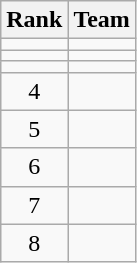<table class=wikitable style="text-align:center">
<tr>
<th>Rank</th>
<th>Team</th>
</tr>
<tr>
<td></td>
<td align=left></td>
</tr>
<tr>
<td></td>
<td align=left></td>
</tr>
<tr>
<td></td>
<td align=left></td>
</tr>
<tr>
<td>4</td>
<td align=left></td>
</tr>
<tr>
<td>5</td>
<td align=left></td>
</tr>
<tr>
<td>6</td>
<td align=left></td>
</tr>
<tr>
<td>7</td>
<td align=left></td>
</tr>
<tr>
<td>8</td>
<td align=left></td>
</tr>
</table>
